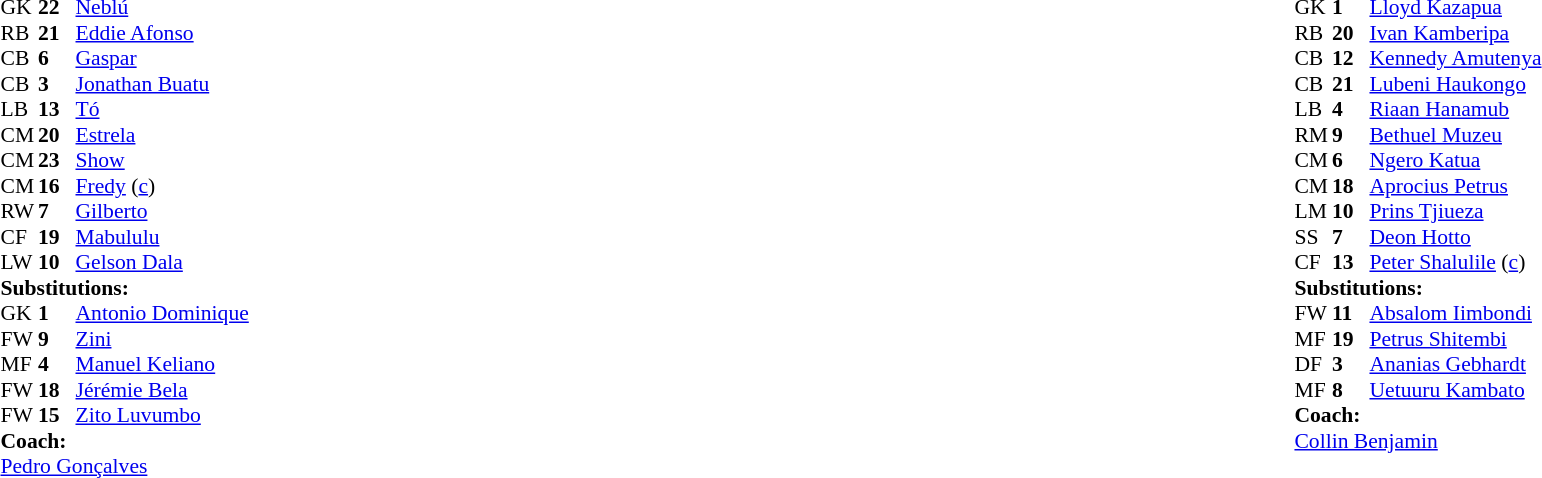<table width="100%">
<tr>
<td valign="top" width="40%"><br><table style="font-size:90%" cellspacing="0" cellpadding="0">
<tr>
<th width=25></th>
<th width=25></th>
</tr>
<tr>
<td>GK</td>
<td><strong>22</strong></td>
<td><a href='#'>Neblú</a></td>
<td></td>
</tr>
<tr>
<td>RB</td>
<td><strong>21</strong></td>
<td><a href='#'>Eddie Afonso</a></td>
</tr>
<tr>
<td>CB</td>
<td><strong>6</strong></td>
<td><a href='#'>Gaspar</a></td>
</tr>
<tr>
<td>CB</td>
<td><strong>3</strong></td>
<td><a href='#'>Jonathan Buatu</a></td>
</tr>
<tr>
<td>LB</td>
<td><strong>13</strong></td>
<td><a href='#'>Tó</a></td>
</tr>
<tr>
<td>CM</td>
<td><strong>20</strong></td>
<td><a href='#'>Estrela</a></td>
<td></td>
<td></td>
</tr>
<tr>
<td>CM</td>
<td><strong>23</strong></td>
<td><a href='#'>Show</a></td>
</tr>
<tr>
<td>CM</td>
<td><strong>16</strong></td>
<td><a href='#'>Fredy</a> (<a href='#'>c</a>)</td>
<td></td>
<td></td>
</tr>
<tr>
<td>RW</td>
<td><strong>7</strong></td>
<td><a href='#'>Gilberto</a></td>
<td></td>
<td></td>
</tr>
<tr>
<td>CF</td>
<td><strong>19</strong></td>
<td><a href='#'>Mabululu</a></td>
<td></td>
<td></td>
</tr>
<tr>
<td>LW</td>
<td><strong>10</strong></td>
<td><a href='#'>Gelson Dala</a></td>
<td></td>
<td></td>
</tr>
<tr>
<td colspan=3><strong>Substitutions:</strong></td>
</tr>
<tr>
<td>GK</td>
<td><strong>1</strong></td>
<td><a href='#'>Antonio Dominique</a></td>
<td></td>
<td></td>
</tr>
<tr>
<td>FW</td>
<td><strong>9</strong></td>
<td><a href='#'>Zini</a></td>
<td></td>
<td></td>
</tr>
<tr>
<td>MF</td>
<td><strong>4</strong></td>
<td><a href='#'>Manuel Keliano</a></td>
<td></td>
<td></td>
</tr>
<tr>
<td>FW</td>
<td><strong>18</strong></td>
<td><a href='#'>Jérémie Bela</a></td>
<td></td>
<td></td>
</tr>
<tr>
<td>FW</td>
<td><strong>15</strong></td>
<td><a href='#'>Zito Luvumbo</a></td>
<td></td>
<td></td>
</tr>
<tr>
<td colspan=3><strong>Coach:</strong></td>
</tr>
<tr>
<td colspan=3> <a href='#'>Pedro Gonçalves</a></td>
</tr>
</table>
</td>
<td valign="top"></td>
<td valign="top" width="50%"><br><table style="font-size:90%; margin:auto" cellspacing="0" cellpadding="0">
<tr>
<th width=25></th>
<th width=25></th>
</tr>
<tr>
<td>GK</td>
<td><strong>1</strong></td>
<td><a href='#'>Lloyd Kazapua</a></td>
</tr>
<tr>
<td>RB</td>
<td><strong>20</strong></td>
<td><a href='#'>Ivan Kamberipa</a></td>
</tr>
<tr>
<td>CB</td>
<td><strong>12</strong></td>
<td><a href='#'>Kennedy Amutenya</a></td>
<td></td>
<td></td>
</tr>
<tr>
<td>CB</td>
<td><strong>21</strong></td>
<td><a href='#'>Lubeni Haukongo</a></td>
<td></td>
</tr>
<tr>
<td>LB</td>
<td><strong>4</strong></td>
<td><a href='#'>Riaan Hanamub</a></td>
</tr>
<tr>
<td>RM</td>
<td><strong>9</strong></td>
<td><a href='#'>Bethuel Muzeu</a></td>
<td></td>
<td></td>
</tr>
<tr>
<td>CM</td>
<td><strong>6</strong></td>
<td><a href='#'>Ngero Katua</a></td>
<td></td>
<td></td>
</tr>
<tr>
<td>CM</td>
<td><strong>18</strong></td>
<td><a href='#'>Aprocius Petrus</a></td>
</tr>
<tr>
<td>LM</td>
<td><strong>10</strong></td>
<td><a href='#'>Prins Tjiueza</a></td>
<td></td>
<td></td>
</tr>
<tr>
<td>SS</td>
<td><strong>7</strong></td>
<td><a href='#'>Deon Hotto</a></td>
</tr>
<tr>
<td>CF</td>
<td><strong>13</strong></td>
<td><a href='#'>Peter Shalulile</a> (<a href='#'>c</a>)</td>
</tr>
<tr>
<td colspan=3><strong>Substitutions:</strong></td>
</tr>
<tr>
<td>FW</td>
<td><strong>11</strong></td>
<td><a href='#'>Absalom Iimbondi</a></td>
<td></td>
<td></td>
</tr>
<tr>
<td>MF</td>
<td><strong>19</strong></td>
<td><a href='#'>Petrus Shitembi</a></td>
<td></td>
<td></td>
</tr>
<tr>
<td>DF</td>
<td><strong>3</strong></td>
<td><a href='#'>Ananias Gebhardt</a></td>
<td></td>
<td></td>
</tr>
<tr>
<td>MF</td>
<td><strong>8</strong></td>
<td><a href='#'>Uetuuru Kambato</a></td>
<td></td>
<td></td>
</tr>
<tr>
<td colspan=3><strong>Coach:</strong></td>
</tr>
<tr>
<td colspan=3><a href='#'>Collin Benjamin</a></td>
</tr>
</table>
</td>
</tr>
</table>
